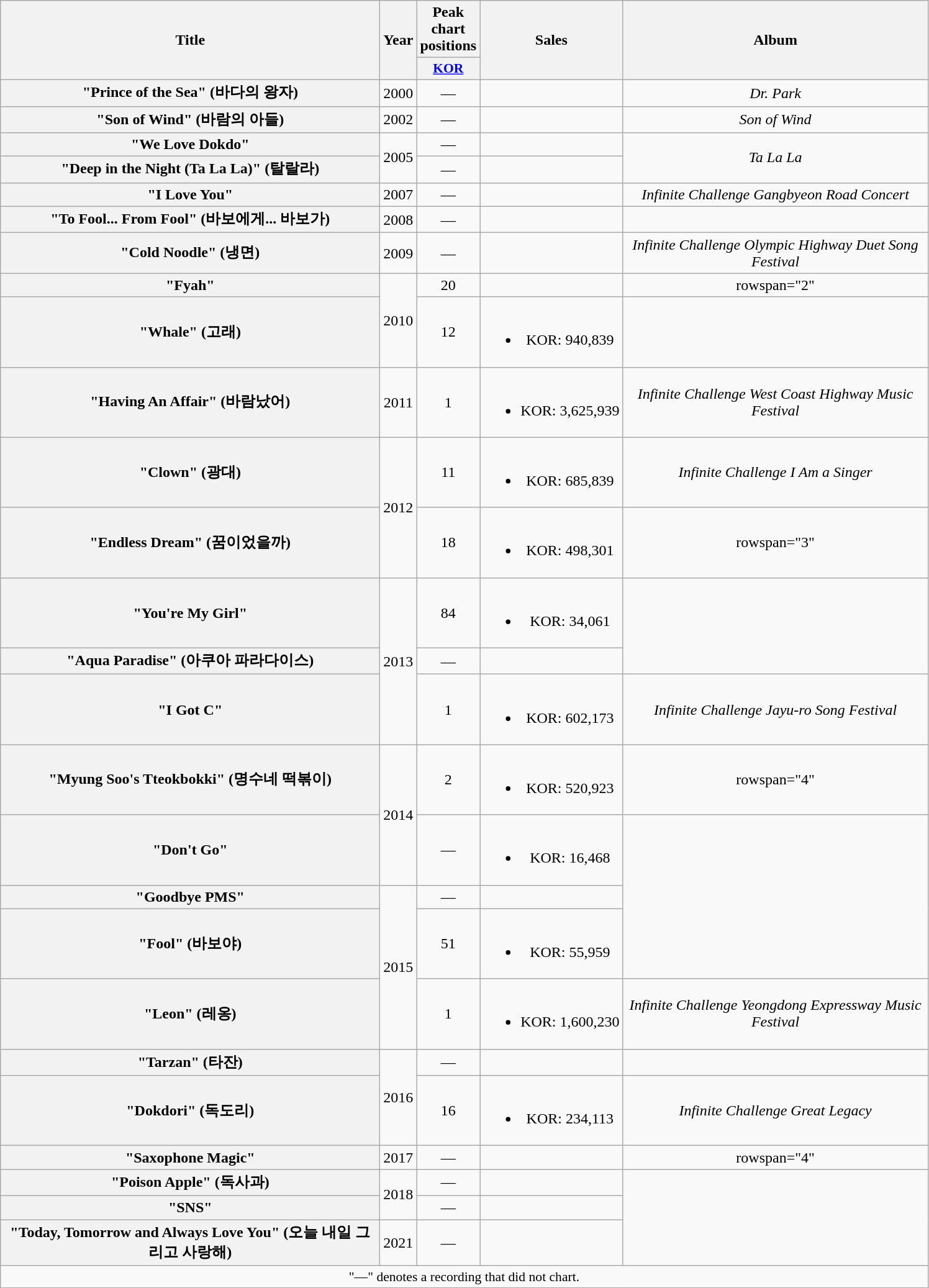<table class="wikitable plainrowheaders" style="text-align:center;">
<tr>
<th rowspan="2" scope="col" style="width:25em;">Title</th>
<th rowspan="2" scope="col">Year</th>
<th scope="col">Peak chart positions</th>
<th rowspan="2" scope="col">Sales</th>
<th rowspan="2" scope="col" style="width:20em;">Album</th>
</tr>
<tr>
<th scope="col" style="width:3em;font-size:90%;"><a href='#'>KOR</a><br></th>
</tr>
<tr>
<th scope="row">"Prince of the Sea" (바다의 왕자)</th>
<td>2000</td>
<td>—</td>
<td></td>
<td><em>Dr. Park</em></td>
</tr>
<tr>
<th scope="row">"Son of Wind" (바람의 아들)</th>
<td>2002</td>
<td>—</td>
<td></td>
<td><em>Son of Wind</em></td>
</tr>
<tr>
<th scope="row">"We Love Dokdo"</th>
<td rowspan="2">2005</td>
<td>—</td>
<td></td>
<td rowspan="2"><em>Ta La La</em></td>
</tr>
<tr>
<th scope="row">"Deep in the Night (Ta La La)" (탈랄라)</th>
<td>—</td>
<td></td>
</tr>
<tr>
<th scope="row">"I Love You"</th>
<td>2007</td>
<td>—</td>
<td></td>
<td><em>Infinite Challenge Gangbyeon Road Concert</em></td>
</tr>
<tr>
<th scope="row">"To Fool... From Fool" (바보에게... 바보가)</th>
<td>2008</td>
<td>—</td>
<td></td>
<td></td>
</tr>
<tr>
<th scope="row">"Cold Noodle" (냉면) </th>
<td>2009</td>
<td>—</td>
<td></td>
<td><em>Infinite Challenge Olympic Highway Duet Song Festival</em></td>
</tr>
<tr>
<th scope="row">"Fyah" </th>
<td rowspan="2">2010</td>
<td>20</td>
<td></td>
<td>rowspan="2" </td>
</tr>
<tr>
<th scope="row">"Whale" (고래) </th>
<td>12</td>
<td><br><ul><li>KOR: 940,839</li></ul></td>
</tr>
<tr>
<th scope="row">"Having An Affair" (바람났어) </th>
<td>2011</td>
<td>1</td>
<td><br><ul><li>KOR: 3,625,939</li></ul></td>
<td><em>Infinite Challenge West Coast Highway Music Festival</em></td>
</tr>
<tr>
<th scope="row">"Clown" (광대) </th>
<td rowspan="2">2012</td>
<td>11</td>
<td><br><ul><li>KOR: 685,839</li></ul></td>
<td><em>Infinite Challenge I Am a Singer</em></td>
</tr>
<tr>
<th scope="row">"Endless Dream" (꿈이었을까) </th>
<td>18</td>
<td><br><ul><li>KOR: 498,301</li></ul></td>
<td>rowspan="3" </td>
</tr>
<tr>
<th scope="row">"You're My Girl"</th>
<td rowspan="3">2013</td>
<td>84</td>
<td><br><ul><li>KOR: 34,061</li></ul></td>
</tr>
<tr>
<th scope="row">"Aqua Paradise" (아쿠아 파라다이스)</th>
<td>—</td>
<td></td>
</tr>
<tr>
<th scope="row">"I Got C" </th>
<td>1</td>
<td><br><ul><li>KOR: 602,173</li></ul></td>
<td><em>Infinite Challenge Jayu-ro Song Festival</em></td>
</tr>
<tr>
<th scope="row">"Myung Soo's Tteokbokki" (명수네 떡볶이) </th>
<td rowspan="2">2014</td>
<td>2</td>
<td><br><ul><li>KOR: 520,923</li></ul></td>
<td>rowspan="4" </td>
</tr>
<tr>
<th scope="row">"Don't Go" </th>
<td>—</td>
<td><br><ul><li>KOR: 16,468</li></ul></td>
</tr>
<tr>
<th scope="row">"Goodbye PMS" </th>
<td rowspan="3">2015</td>
<td>—</td>
<td></td>
</tr>
<tr>
<th scope="row">"Fool" (바보야) </th>
<td>51</td>
<td><br><ul><li>KOR: 55,959</li></ul></td>
</tr>
<tr>
<th scope="row">"Leon" (레옹) </th>
<td>1</td>
<td><br><ul><li>KOR: 1,600,230</li></ul></td>
<td><em>Infinite Challenge Yeongdong Expressway Music Festival</em></td>
</tr>
<tr>
<th scope="row">"Tarzan" (타잔) </th>
<td rowspan="2">2016</td>
<td>—</td>
<td></td>
<td></td>
</tr>
<tr>
<th scope="row">"Dokdori" (독도리) </th>
<td>16</td>
<td><br><ul><li>KOR: 234,113</li></ul></td>
<td><em>Infinite Challenge Great Legacy</em></td>
</tr>
<tr>
<th scope="row">"Saxophone Magic" </th>
<td>2017</td>
<td>—</td>
<td></td>
<td>rowspan="4" </td>
</tr>
<tr>
<th scope="row">"Poison Apple" (독사과) </th>
<td rowspan="2">2018</td>
<td>—</td>
<td></td>
</tr>
<tr>
<th scope="row">"SNS" </th>
<td>—</td>
<td></td>
</tr>
<tr>
<th scope="row">"Today, Tomorrow and Always Love You" (오늘 내일 그리고 사랑해)</th>
<td>2021</td>
<td>—</td>
<td></td>
</tr>
<tr>
<td colspan="5" style="font-size:90%">"—" denotes a recording that did not chart.</td>
</tr>
</table>
